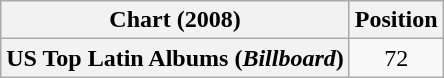<table class="wikitable plainrowheaders" style="text-align:center">
<tr>
<th scope="col">Chart (2008)</th>
<th scope="col">Position</th>
</tr>
<tr>
<th scope="row">US Top Latin Albums (<em>Billboard</em>)</th>
<td>72</td>
</tr>
</table>
